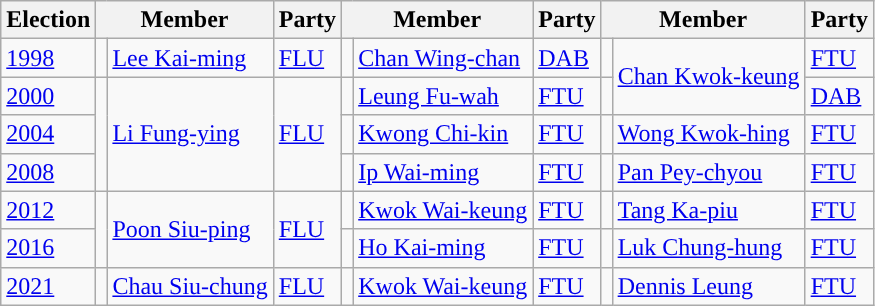<table class="wikitable">
<tr>
<th>Election</th>
<th colspan=2>Member</th>
<th>Party</th>
<th colspan="2">Member</th>
<th>Party</th>
<th colspan="2">Member</th>
<th>Party</th>
</tr>
<tr>
<td><a href='#'>1998</a></td>
<td style="background-color: "></td>
<td><a href='#'>Lee Kai-ming</a></td>
<td><a href='#'>FLU</a></td>
<td style="background-color: "></td>
<td><a href='#'>Chan Wing-chan</a></td>
<td><a href='#'>DAB</a></td>
<td style="background-color: "></td>
<td rowspan=2><a href='#'>Chan Kwok-keung</a></td>
<td><a href='#'>FTU</a></td>
</tr>
<tr>
<td><a href='#'>2000</a></td>
<td rowspan=3 style="background-color: "></td>
<td rowspan=3><a href='#'>Li Fung-ying</a></td>
<td rowspan=3><a href='#'>FLU</a></td>
<td style="background-color: "></td>
<td><a href='#'>Leung Fu-wah</a></td>
<td><a href='#'>FTU</a></td>
<td style="background-color: "></td>
<td><a href='#'>DAB</a></td>
</tr>
<tr>
<td><a href='#'>2004</a></td>
<td style="background-color: "></td>
<td><a href='#'>Kwong Chi-kin</a></td>
<td><a href='#'>FTU</a></td>
<td style="background-color: "></td>
<td><a href='#'>Wong Kwok-hing</a></td>
<td><a href='#'>FTU</a></td>
</tr>
<tr>
<td><a href='#'>2008</a></td>
<td style="background-color: "></td>
<td><a href='#'>Ip Wai-ming</a></td>
<td><a href='#'>FTU</a></td>
<td style="background-color: "></td>
<td><a href='#'>Pan Pey-chyou</a></td>
<td><a href='#'>FTU</a></td>
</tr>
<tr>
<td><a href='#'>2012</a></td>
<td rowspan=2 style="background-color: "></td>
<td rowspan=2><a href='#'>Poon Siu-ping</a></td>
<td rowspan=2><a href='#'>FLU</a></td>
<td style="background-color: "></td>
<td><a href='#'>Kwok Wai-keung</a></td>
<td><a href='#'>FTU</a></td>
<td style="background-color: "></td>
<td><a href='#'>Tang Ka-piu</a></td>
<td><a href='#'>FTU</a></td>
</tr>
<tr>
<td><a href='#'>2016</a></td>
<td style="background-color: "></td>
<td><a href='#'>Ho Kai-ming</a></td>
<td><a href='#'>FTU</a></td>
<td style="background-color: "></td>
<td><a href='#'>Luk Chung-hung</a></td>
<td><a href='#'>FTU</a></td>
</tr>
<tr>
<td><a href='#'>2021</a></td>
<td rowspan=2 style="background-color: "></td>
<td rowspan=2><a href='#'>Chau Siu-chung</a></td>
<td rowspan=2><a href='#'>FLU</a></td>
<td style="background-color: "></td>
<td><a href='#'>Kwok Wai-keung</a></td>
<td><a href='#'>FTU</a></td>
<td style="background-color: "></td>
<td><a href='#'>Dennis Leung</a></td>
<td><a href='#'>FTU</a></td>
</tr>
</table>
